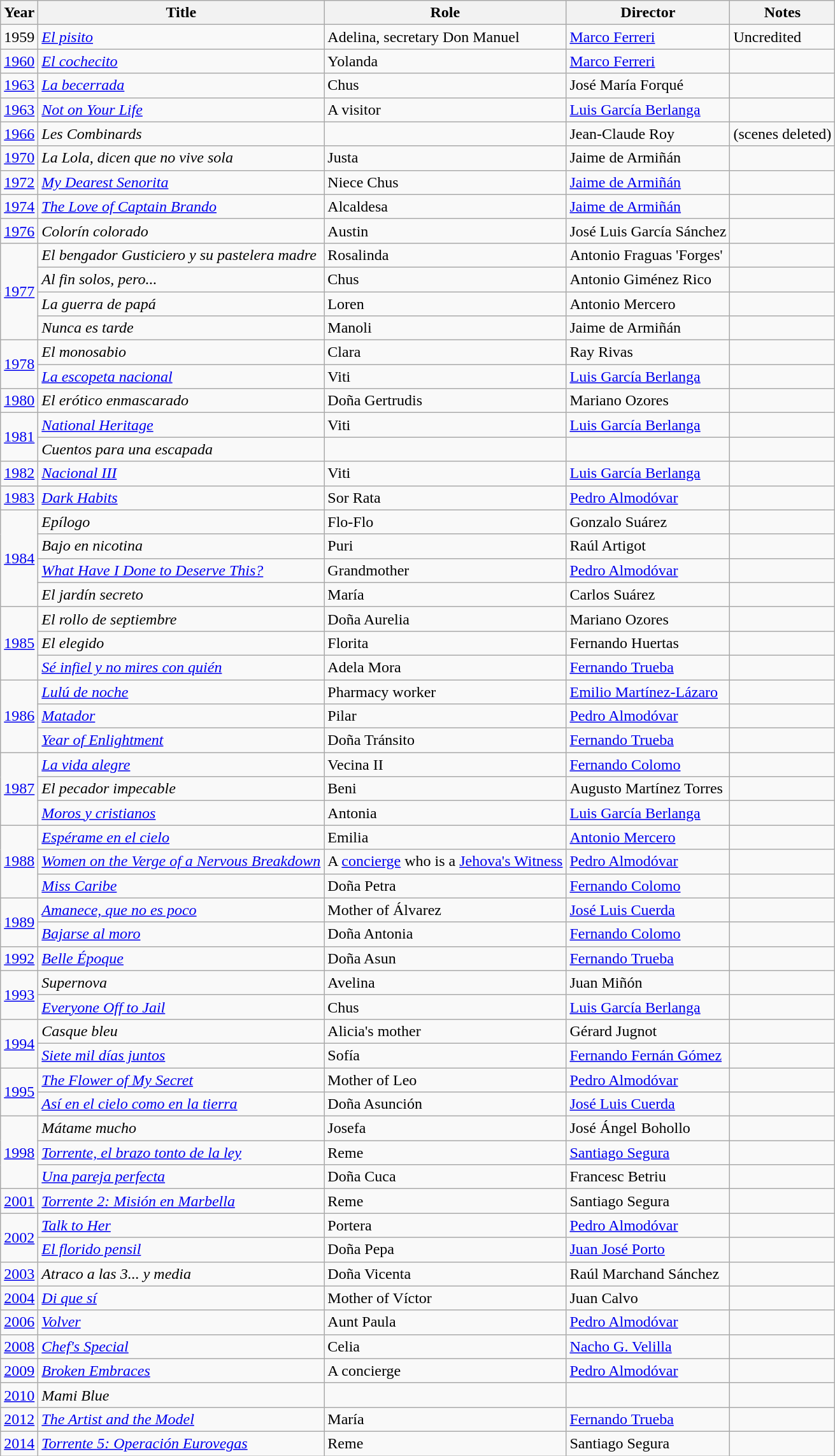<table class="wikitable sortable" border="1">
<tr>
<th>Year</th>
<th>Title</th>
<th>Role</th>
<th>Director</th>
<th>Notes</th>
</tr>
<tr>
<td>1959</td>
<td><em><a href='#'>El pisito</a></em></td>
<td>Adelina, secretary Don Manuel</td>
<td><a href='#'>Marco Ferreri</a></td>
<td>Uncredited</td>
</tr>
<tr>
<td><a href='#'>1960</a></td>
<td><em><a href='#'>El cochecito</a></em></td>
<td>Yolanda</td>
<td><a href='#'>Marco Ferreri</a></td>
<td></td>
</tr>
<tr>
<td><a href='#'>1963</a></td>
<td><em><a href='#'>La becerrada</a></em></td>
<td>Chus</td>
<td>José María Forqué</td>
<td></td>
</tr>
<tr>
<td><a href='#'>1963</a></td>
<td><em><a href='#'>Not on Your Life</a></em></td>
<td>A visitor</td>
<td><a href='#'>Luis García Berlanga</a></td>
<td></td>
</tr>
<tr>
<td><a href='#'>1966</a></td>
<td><em>Les Combinards</em></td>
<td></td>
<td>Jean-Claude Roy</td>
<td>(scenes deleted)</td>
</tr>
<tr>
<td><a href='#'>1970</a></td>
<td><em>La Lola, dicen que no vive sola</em></td>
<td>Justa</td>
<td>Jaime de Armiñán</td>
<td></td>
</tr>
<tr>
<td><a href='#'>1972</a></td>
<td><em><a href='#'>My Dearest Senorita</a></em></td>
<td>Niece Chus</td>
<td><a href='#'>Jaime de Armiñán</a></td>
<td></td>
</tr>
<tr>
<td><a href='#'>1974</a></td>
<td><em><a href='#'>The Love of Captain Brando</a></em></td>
<td>Alcaldesa</td>
<td><a href='#'>Jaime de Armiñán</a></td>
<td></td>
</tr>
<tr>
<td><a href='#'>1976</a></td>
<td><em>Colorín colorado</em></td>
<td>Austin</td>
<td>José Luis García Sánchez</td>
<td></td>
</tr>
<tr>
<td rowspan=4><a href='#'>1977</a></td>
<td><em>El bengador Gusticiero y su pastelera madre</em></td>
<td>Rosalinda</td>
<td>Antonio Fraguas 'Forges'</td>
<td></td>
</tr>
<tr>
<td><em>Al fin solos, pero...</em></td>
<td>Chus</td>
<td>Antonio Giménez Rico</td>
<td></td>
</tr>
<tr>
<td><em>La guerra de papá</em></td>
<td>Loren</td>
<td>Antonio Mercero</td>
<td></td>
</tr>
<tr>
<td><em>Nunca es tarde</em></td>
<td>Manoli</td>
<td>Jaime de Armiñán</td>
<td></td>
</tr>
<tr>
<td rowspan=2><a href='#'>1978</a></td>
<td><em>El monosabio</em></td>
<td>Clara</td>
<td>Ray Rivas</td>
<td></td>
</tr>
<tr>
<td><em><a href='#'>La escopeta nacional</a></em></td>
<td>Viti</td>
<td><a href='#'>Luis García Berlanga</a></td>
<td></td>
</tr>
<tr>
<td><a href='#'>1980</a></td>
<td><em>El erótico enmascarado</em></td>
<td>Doña Gertrudis</td>
<td>Mariano Ozores</td>
<td></td>
</tr>
<tr>
<td rowspan=2><a href='#'>1981</a></td>
<td><em><a href='#'>National Heritage</a></em></td>
<td>Viti</td>
<td><a href='#'>Luis García Berlanga</a></td>
<td></td>
</tr>
<tr>
<td><em>Cuentos para una escapada</em></td>
<td></td>
<td></td>
<td></td>
</tr>
<tr>
<td><a href='#'>1982</a></td>
<td><em><a href='#'>Nacional III</a></em></td>
<td>Viti</td>
<td><a href='#'>Luis García Berlanga</a></td>
<td></td>
</tr>
<tr>
<td><a href='#'>1983</a></td>
<td><em><a href='#'>Dark Habits</a></em></td>
<td>Sor Rata</td>
<td><a href='#'>Pedro Almodóvar</a></td>
<td></td>
</tr>
<tr>
<td rowspan=4><a href='#'>1984</a></td>
<td><em>Epílogo</em></td>
<td>Flo-Flo</td>
<td>Gonzalo Suárez</td>
<td></td>
</tr>
<tr>
<td><em>Bajo en nicotina</em></td>
<td>Puri</td>
<td>Raúl Artigot</td>
<td></td>
</tr>
<tr>
<td><em><a href='#'>What Have I Done to Deserve This?</a></em></td>
<td>Grandmother</td>
<td><a href='#'>Pedro Almodóvar</a></td>
<td></td>
</tr>
<tr>
<td><em>El jardín secreto</em></td>
<td>María</td>
<td>Carlos Suárez</td>
<td></td>
</tr>
<tr>
<td rowspan=3><a href='#'>1985</a></td>
<td><em>El rollo de septiembre</em></td>
<td>Doña Aurelia</td>
<td>Mariano Ozores</td>
<td></td>
</tr>
<tr>
<td><em>El elegido</em></td>
<td>Florita</td>
<td>Fernando Huertas</td>
<td></td>
</tr>
<tr>
<td><em><a href='#'>Sé infiel y no mires con quién</a></em></td>
<td>Adela Mora</td>
<td><a href='#'>Fernando Trueba</a></td>
<td></td>
</tr>
<tr>
<td rowspan=3><a href='#'>1986</a></td>
<td><em><a href='#'>Lulú de noche</a></em></td>
<td>Pharmacy worker</td>
<td><a href='#'>Emilio Martínez-Lázaro</a></td>
<td></td>
</tr>
<tr>
<td><em><a href='#'>Matador</a></em></td>
<td>Pilar</td>
<td><a href='#'>Pedro Almodóvar</a></td>
<td></td>
</tr>
<tr>
<td><em><a href='#'>Year of Enlightment</a></em></td>
<td>Doña Tránsito</td>
<td><a href='#'>Fernando Trueba</a></td>
<td></td>
</tr>
<tr>
<td rowspan=3><a href='#'>1987</a></td>
<td><em><a href='#'>La vida alegre</a></em></td>
<td>Vecina II</td>
<td><a href='#'>Fernando Colomo</a></td>
<td></td>
</tr>
<tr>
<td><em>El pecador impecable</em></td>
<td>Beni</td>
<td>Augusto Martínez Torres</td>
<td></td>
</tr>
<tr>
<td><em><a href='#'>Moros y cristianos</a></em></td>
<td>Antonia</td>
<td><a href='#'>Luis García Berlanga</a></td>
<td></td>
</tr>
<tr>
<td rowspan=3><a href='#'>1988</a></td>
<td><em><a href='#'>Espérame en el cielo</a></em></td>
<td>Emilia</td>
<td><a href='#'>Antonio Mercero</a></td>
<td></td>
</tr>
<tr>
<td><em><a href='#'>Women on the Verge of a Nervous Breakdown</a></em></td>
<td>A <a href='#'>concierge</a> who is a <a href='#'>Jehova's Witness</a></td>
<td><a href='#'>Pedro Almodóvar</a></td>
<td></td>
</tr>
<tr>
<td><em><a href='#'>Miss Caribe</a></em></td>
<td>Doña Petra</td>
<td><a href='#'>Fernando Colomo</a></td>
<td></td>
</tr>
<tr>
<td rowspan=2><a href='#'>1989</a></td>
<td><em><a href='#'>Amanece, que no es poco</a></em></td>
<td>Mother of Álvarez</td>
<td><a href='#'>José Luis Cuerda</a></td>
<td></td>
</tr>
<tr>
<td><em><a href='#'>Bajarse al moro</a></em></td>
<td>Doña Antonia</td>
<td><a href='#'>Fernando Colomo</a></td>
<td></td>
</tr>
<tr>
<td><a href='#'>1992</a></td>
<td><em><a href='#'>Belle Époque</a></em></td>
<td>Doña Asun</td>
<td><a href='#'>Fernando Trueba</a></td>
<td></td>
</tr>
<tr>
<td rowspan=2><a href='#'>1993</a></td>
<td><em>Supernova</em></td>
<td>Avelina</td>
<td>Juan Miñón</td>
<td></td>
</tr>
<tr>
<td><em><a href='#'>Everyone Off to Jail</a></em></td>
<td>Chus</td>
<td><a href='#'>Luis García Berlanga</a></td>
<td></td>
</tr>
<tr>
<td rowspan=2><a href='#'>1994</a></td>
<td><em>Casque bleu</em></td>
<td>Alicia's mother</td>
<td>Gérard Jugnot</td>
<td></td>
</tr>
<tr>
<td><em><a href='#'>Siete mil días juntos</a></em></td>
<td>Sofía</td>
<td><a href='#'>Fernando Fernán Gómez</a></td>
<td></td>
</tr>
<tr>
<td rowspan=2><a href='#'>1995</a></td>
<td><em><a href='#'>The Flower of My Secret</a></em></td>
<td>Mother of Leo</td>
<td><a href='#'>Pedro Almodóvar</a></td>
<td></td>
</tr>
<tr>
<td><em><a href='#'>Así en el cielo como en la tierra</a></em></td>
<td>Doña Asunción</td>
<td><a href='#'>José Luis Cuerda</a></td>
<td></td>
</tr>
<tr>
<td rowspan=3><a href='#'>1998</a></td>
<td><em>Mátame mucho</em></td>
<td>Josefa</td>
<td>José Ángel Bohollo</td>
<td></td>
</tr>
<tr>
<td><em><a href='#'>Torrente, el brazo tonto de la ley</a></em></td>
<td>Reme</td>
<td><a href='#'>Santiago Segura</a></td>
<td></td>
</tr>
<tr>
<td><em><a href='#'>Una pareja perfecta</a></em></td>
<td>Doña Cuca</td>
<td>Francesc Betriu</td>
<td></td>
</tr>
<tr>
<td><a href='#'>2001</a></td>
<td><em><a href='#'>Torrente 2: Misión en Marbella</a></em></td>
<td>Reme</td>
<td>Santiago Segura</td>
<td></td>
</tr>
<tr>
<td rowspan=2><a href='#'>2002</a></td>
<td><em><a href='#'>Talk to Her</a></em></td>
<td>Portera</td>
<td><a href='#'>Pedro Almodóvar</a></td>
<td></td>
</tr>
<tr>
<td><em><a href='#'>El florido pensil</a></em></td>
<td>Doña Pepa</td>
<td><a href='#'>Juan José Porto</a></td>
<td></td>
</tr>
<tr>
<td><a href='#'>2003</a></td>
<td><em>Atraco a las 3... y media</em></td>
<td>Doña Vicenta</td>
<td>Raúl Marchand Sánchez</td>
<td></td>
</tr>
<tr>
<td><a href='#'>2004</a></td>
<td><em><a href='#'>Di que sí</a></em></td>
<td>Mother of Víctor</td>
<td>Juan Calvo</td>
<td></td>
</tr>
<tr>
<td><a href='#'>2006</a></td>
<td><em><a href='#'>Volver</a></em></td>
<td>Aunt Paula</td>
<td><a href='#'>Pedro Almodóvar</a></td>
<td></td>
</tr>
<tr>
<td><a href='#'>2008</a></td>
<td><em><a href='#'>Chef's Special</a></em></td>
<td>Celia</td>
<td><a href='#'>Nacho G. Velilla</a></td>
<td></td>
</tr>
<tr>
<td><a href='#'>2009</a></td>
<td><em><a href='#'>Broken Embraces</a></em></td>
<td>A concierge</td>
<td><a href='#'>Pedro Almodóvar</a></td>
<td></td>
</tr>
<tr>
<td><a href='#'>2010</a></td>
<td><em>Mami Blue</em></td>
<td></td>
<td></td>
<td></td>
</tr>
<tr>
<td><a href='#'>2012</a></td>
<td><em><a href='#'>The Artist and the Model</a></em></td>
<td>María</td>
<td><a href='#'>Fernando Trueba</a></td>
<td></td>
</tr>
<tr>
<td><a href='#'>2014</a></td>
<td><em><a href='#'>Torrente 5: Operación Eurovegas</a></em></td>
<td>Reme</td>
<td>Santiago Segura</td>
<td></td>
</tr>
</table>
